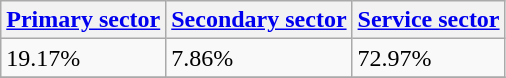<table class="wikitable" border="1">
<tr>
<th><a href='#'>Primary sector</a></th>
<th><a href='#'>Secondary sector</a></th>
<th><a href='#'>Service sector</a></th>
</tr>
<tr>
<td>19.17%</td>
<td>7.86%</td>
<td>72.97%</td>
</tr>
<tr>
</tr>
</table>
